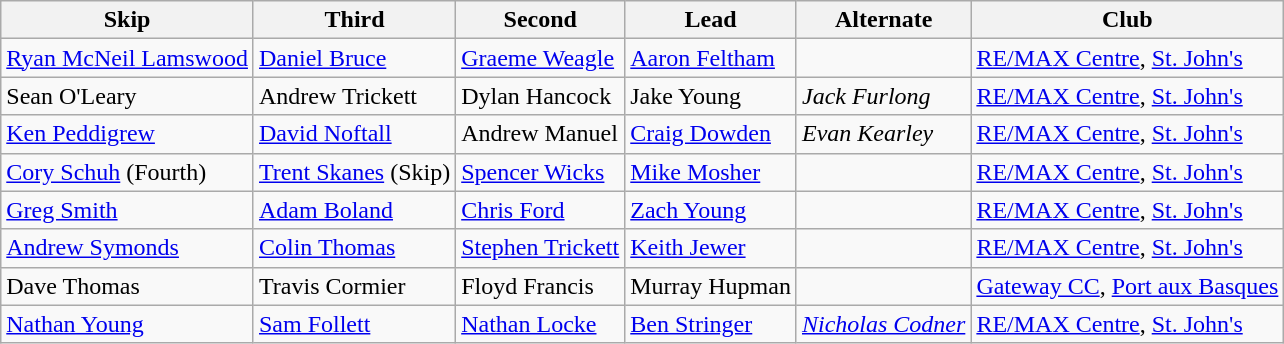<table class="wikitable">
<tr>
<th scope="col">Skip</th>
<th scope="col">Third</th>
<th scope="col">Second</th>
<th scope="col">Lead</th>
<th scope="col">Alternate</th>
<th scope="col">Club</th>
</tr>
<tr>
<td><a href='#'>Ryan McNeil Lamswood</a></td>
<td><a href='#'>Daniel Bruce</a></td>
<td><a href='#'>Graeme Weagle</a></td>
<td><a href='#'>Aaron Feltham</a></td>
<td></td>
<td><a href='#'>RE/MAX Centre</a>, <a href='#'>St. John's</a></td>
</tr>
<tr>
<td>Sean O'Leary</td>
<td>Andrew Trickett</td>
<td>Dylan Hancock</td>
<td>Jake Young</td>
<td><em>Jack Furlong</em></td>
<td><a href='#'>RE/MAX Centre</a>, <a href='#'>St. John's</a></td>
</tr>
<tr>
<td><a href='#'>Ken Peddigrew</a></td>
<td><a href='#'>David Noftall</a></td>
<td>Andrew Manuel</td>
<td><a href='#'>Craig Dowden</a></td>
<td><em>Evan Kearley</em></td>
<td><a href='#'>RE/MAX Centre</a>, <a href='#'>St. John's</a></td>
</tr>
<tr>
<td><a href='#'>Cory Schuh</a> (Fourth)</td>
<td><a href='#'>Trent Skanes</a> (Skip)</td>
<td><a href='#'>Spencer Wicks</a></td>
<td><a href='#'>Mike Mosher</a></td>
<td></td>
<td><a href='#'>RE/MAX Centre</a>, <a href='#'>St. John's</a></td>
</tr>
<tr>
<td><a href='#'>Greg Smith</a></td>
<td><a href='#'>Adam Boland</a></td>
<td><a href='#'>Chris Ford</a></td>
<td><a href='#'>Zach Young</a></td>
<td></td>
<td><a href='#'>RE/MAX Centre</a>, <a href='#'>St. John's</a></td>
</tr>
<tr>
<td><a href='#'>Andrew Symonds</a></td>
<td><a href='#'>Colin Thomas</a></td>
<td><a href='#'>Stephen Trickett</a></td>
<td><a href='#'>Keith Jewer</a></td>
<td></td>
<td><a href='#'>RE/MAX Centre</a>, <a href='#'>St. John's</a></td>
</tr>
<tr>
<td>Dave Thomas</td>
<td>Travis Cormier</td>
<td>Floyd Francis</td>
<td>Murray Hupman</td>
<td></td>
<td><a href='#'>Gateway CC</a>, <a href='#'>Port aux Basques</a></td>
</tr>
<tr>
<td><a href='#'>Nathan Young</a></td>
<td><a href='#'>Sam Follett</a></td>
<td><a href='#'>Nathan Locke</a></td>
<td><a href='#'>Ben Stringer</a></td>
<td><em><a href='#'>Nicholas Codner</a></em></td>
<td><a href='#'>RE/MAX Centre</a>, <a href='#'>St. John's</a></td>
</tr>
</table>
